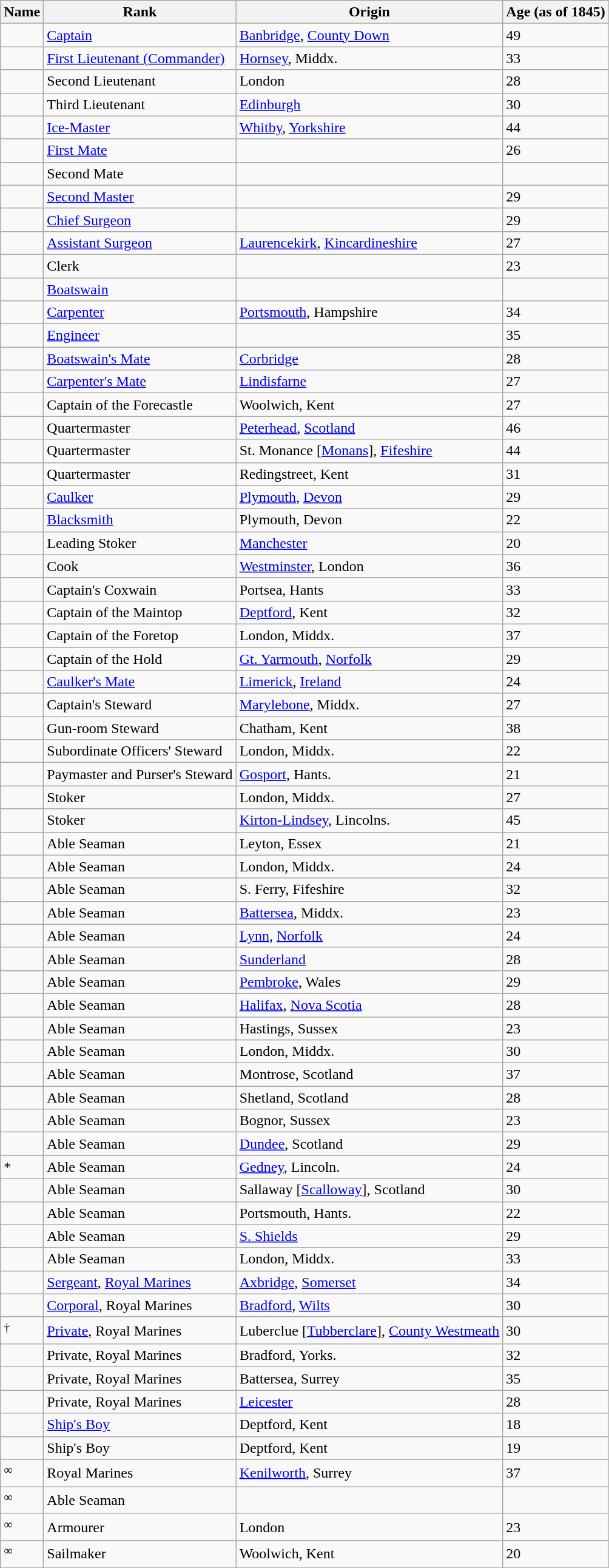<table class="wikitable sortable">
<tr>
<th>Name</th>
<th>Rank</th>
<th>Origin</th>
<th>Age (as of 1845)</th>
</tr>
<tr>
<td></td>
<td><a href='#'>Captain</a></td>
<td><a href='#'>Banbridge</a>, <a href='#'>County Down</a></td>
<td>49</td>
</tr>
<tr>
<td></td>
<td><a href='#'>First Lieutenant (Commander)</a></td>
<td><a href='#'>Hornsey</a>, Middx.</td>
<td>33</td>
</tr>
<tr>
<td></td>
<td>Second Lieutenant</td>
<td>London</td>
<td>28</td>
</tr>
<tr>
<td></td>
<td>Third Lieutenant</td>
<td><a href='#'>Edinburgh</a></td>
<td>30</td>
</tr>
<tr>
<td></td>
<td><a href='#'>Ice-Master</a></td>
<td><a href='#'>Whitby</a>, <a href='#'>Yorkshire</a></td>
<td>44</td>
</tr>
<tr>
<td></td>
<td><a href='#'>First Mate</a></td>
<td></td>
<td>26</td>
</tr>
<tr>
<td></td>
<td>Second Mate</td>
<td></td>
<td></td>
</tr>
<tr>
<td></td>
<td><a href='#'>Second Master</a></td>
<td></td>
<td>29</td>
</tr>
<tr>
<td></td>
<td><a href='#'>Chief Surgeon</a></td>
<td></td>
<td>29</td>
</tr>
<tr>
<td></td>
<td><a href='#'>Assistant Surgeon</a></td>
<td><a href='#'>Laurencekirk</a>, <a href='#'>Kincardineshire</a></td>
<td>27</td>
</tr>
<tr>
<td></td>
<td>Clerk</td>
<td></td>
<td>23</td>
</tr>
<tr>
<td></td>
<td><a href='#'>Boatswain</a></td>
<td></td>
<td></td>
</tr>
<tr>
<td></td>
<td><a href='#'>Carpenter</a></td>
<td><a href='#'>Portsmouth</a>, Hampshire</td>
<td>34</td>
</tr>
<tr>
<td></td>
<td><a href='#'>Engineer</a></td>
<td></td>
<td>35</td>
</tr>
<tr>
<td></td>
<td><a href='#'>Boatswain's Mate</a></td>
<td><a href='#'>Corbridge</a></td>
<td>28</td>
</tr>
<tr>
<td></td>
<td><a href='#'>Carpenter's Mate</a></td>
<td><a href='#'>Lindisfarne</a></td>
<td>27</td>
</tr>
<tr>
<td></td>
<td>Captain of the Forecastle</td>
<td>Woolwich, Kent</td>
<td>27</td>
</tr>
<tr>
<td></td>
<td>Quartermaster</td>
<td><a href='#'>Peterhead</a>, <a href='#'>Scotland</a></td>
<td>46</td>
</tr>
<tr>
<td></td>
<td>Quartermaster</td>
<td>St. Monance [<a href='#'>Monans</a>], <a href='#'>Fifeshire</a></td>
<td>44</td>
</tr>
<tr>
<td></td>
<td>Quartermaster</td>
<td>Redingstreet, Kent</td>
<td>31</td>
</tr>
<tr>
<td></td>
<td><a href='#'>Caulker</a></td>
<td><a href='#'>Plymouth</a>, <a href='#'>Devon</a></td>
<td>29</td>
</tr>
<tr>
<td></td>
<td><a href='#'>Blacksmith</a></td>
<td>Plymouth, Devon</td>
<td>22</td>
</tr>
<tr>
<td></td>
<td>Leading Stoker</td>
<td><a href='#'>Manchester</a></td>
<td>20</td>
</tr>
<tr>
<td></td>
<td>Cook</td>
<td><a href='#'>Westminster</a>, London</td>
<td>36</td>
</tr>
<tr>
<td></td>
<td>Captain's Coxwain</td>
<td>Portsea, Hants</td>
<td>33</td>
</tr>
<tr>
<td></td>
<td>Captain of the Maintop</td>
<td><a href='#'>Deptford</a>, Kent</td>
<td>32</td>
</tr>
<tr>
<td></td>
<td>Captain of the Foretop</td>
<td>London, Middx.</td>
<td>37</td>
</tr>
<tr>
<td></td>
<td>Captain of the Hold</td>
<td><a href='#'>Gt. Yarmouth</a>, <a href='#'>Norfolk</a></td>
<td>29</td>
</tr>
<tr>
<td></td>
<td><a href='#'>Caulker's Mate</a></td>
<td><a href='#'>Limerick</a>, <a href='#'>Ireland</a></td>
<td>24</td>
</tr>
<tr>
<td></td>
<td>Captain's Steward</td>
<td><a href='#'>Marylebone</a>, Middx.</td>
<td>27</td>
</tr>
<tr>
<td></td>
<td>Gun-room Steward</td>
<td>Chatham, Kent</td>
<td>38</td>
</tr>
<tr>
<td></td>
<td>Subordinate Officers' Steward</td>
<td>London, Middx.</td>
<td>22</td>
</tr>
<tr>
<td></td>
<td>Paymaster and Purser's Steward</td>
<td><a href='#'>Gosport</a>, Hants.</td>
<td>21</td>
</tr>
<tr>
<td></td>
<td>Stoker</td>
<td>London, Middx.</td>
<td>27</td>
</tr>
<tr>
<td></td>
<td>Stoker</td>
<td><a href='#'>Kirton-Lindsey</a>, Lincolns.</td>
<td>45</td>
</tr>
<tr>
<td></td>
<td>Able Seaman</td>
<td>Leyton, Essex</td>
<td>21</td>
</tr>
<tr>
<td></td>
<td>Able Seaman</td>
<td>London, Middx.</td>
<td>24</td>
</tr>
<tr>
<td></td>
<td>Able Seaman</td>
<td>S. Ferry, Fifeshire</td>
<td>32</td>
</tr>
<tr>
<td></td>
<td>Able Seaman</td>
<td><a href='#'>Battersea</a>, Middx.</td>
<td>23</td>
</tr>
<tr>
<td></td>
<td>Able Seaman</td>
<td><a href='#'>Lynn</a>, <a href='#'>Norfolk</a></td>
<td>24</td>
</tr>
<tr>
<td></td>
<td>Able Seaman</td>
<td><a href='#'>Sunderland</a></td>
<td>28</td>
</tr>
<tr>
<td></td>
<td>Able Seaman</td>
<td><a href='#'>Pembroke</a>, Wales</td>
<td>29</td>
</tr>
<tr>
<td></td>
<td>Able Seaman</td>
<td><a href='#'>Halifax</a>, <a href='#'>Nova Scotia</a></td>
<td>28</td>
</tr>
<tr>
<td></td>
<td>Able Seaman</td>
<td>Hastings, Sussex</td>
<td>23</td>
</tr>
<tr>
<td></td>
<td>Able Seaman</td>
<td>London, Middx.</td>
<td>30</td>
</tr>
<tr>
<td></td>
<td>Able Seaman</td>
<td>Montrose, Scotland</td>
<td>37</td>
</tr>
<tr>
<td></td>
<td>Able Seaman</td>
<td>Shetland, Scotland</td>
<td>28</td>
</tr>
<tr>
<td></td>
<td>Able Seaman</td>
<td>Bognor, Sussex</td>
<td>23</td>
</tr>
<tr>
<td></td>
<td>Able Seaman</td>
<td><a href='#'>Dundee</a>, Scotland</td>
<td>29</td>
</tr>
<tr>
<td> *</td>
<td>Able Seaman</td>
<td><a href='#'>Gedney</a>, Lincoln.</td>
<td>24</td>
</tr>
<tr>
<td></td>
<td>Able Seaman</td>
<td>Sallaway [<a href='#'>Scalloway</a>], Scotland</td>
<td>30</td>
</tr>
<tr>
<td></td>
<td>Able Seaman</td>
<td>Portsmouth, Hants.</td>
<td>22</td>
</tr>
<tr>
<td></td>
<td>Able Seaman</td>
<td><a href='#'>S. Shields</a></td>
<td>29</td>
</tr>
<tr>
<td></td>
<td>Able Seaman</td>
<td>London, Middx.</td>
<td>33</td>
</tr>
<tr>
<td></td>
<td><a href='#'>Sergeant</a>, <a href='#'>Royal Marines</a></td>
<td><a href='#'>Axbridge</a>, <a href='#'>Somerset</a></td>
<td>34</td>
</tr>
<tr>
<td></td>
<td><a href='#'>Corporal</a>, Royal Marines</td>
<td><a href='#'>Bradford</a>, <a href='#'>Wilts</a></td>
<td>30</td>
</tr>
<tr>
<td> <sup>†</sup></td>
<td><a href='#'>Private</a>, Royal Marines</td>
<td>Luberclue [<a href='#'>Tubberclare</a>], <a href='#'>County Westmeath</a></td>
<td>30</td>
</tr>
<tr>
<td></td>
<td>Private, Royal Marines</td>
<td>Bradford, Yorks.</td>
<td>32</td>
</tr>
<tr>
<td></td>
<td>Private, Royal Marines</td>
<td>Battersea, Surrey</td>
<td>35</td>
</tr>
<tr>
<td></td>
<td>Private, Royal Marines</td>
<td><a href='#'>Leicester</a></td>
<td>28</td>
</tr>
<tr>
<td></td>
<td><a href='#'>Ship's Boy</a></td>
<td>Deptford, Kent</td>
<td>18</td>
</tr>
<tr>
<td></td>
<td>Ship's Boy</td>
<td>Deptford, Kent</td>
<td>19</td>
</tr>
<tr>
<td> <sup>∞</sup></td>
<td>Royal Marines</td>
<td><a href='#'>Kenilworth</a>, Surrey</td>
<td>37</td>
</tr>
<tr>
<td> <sup>∞</sup></td>
<td>Able Seaman</td>
<td></td>
<td></td>
</tr>
<tr>
<td> <sup>∞</sup></td>
<td>Armourer</td>
<td>London</td>
<td>23</td>
</tr>
<tr>
<td> <sup>∞</sup></td>
<td>Sailmaker</td>
<td>Woolwich, Kent</td>
<td>20</td>
</tr>
</table>
